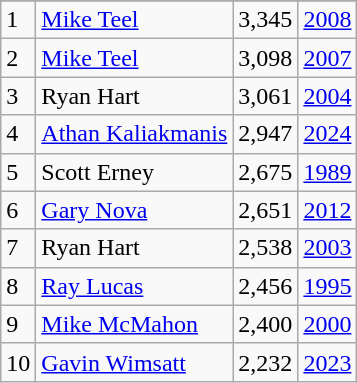<table class="wikitable">
<tr>
</tr>
<tr>
<td>1</td>
<td><a href='#'>Mike Teel</a></td>
<td><abbr>3,345</abbr></td>
<td><a href='#'>2008</a></td>
</tr>
<tr>
<td>2</td>
<td><a href='#'>Mike Teel</a></td>
<td><abbr>3,098</abbr></td>
<td><a href='#'>2007</a></td>
</tr>
<tr>
<td>3</td>
<td>Ryan Hart</td>
<td><abbr>3,061</abbr></td>
<td><a href='#'>2004</a></td>
</tr>
<tr>
<td>4</td>
<td><a href='#'>Athan Kaliakmanis</a></td>
<td><abbr>2,947</abbr></td>
<td><a href='#'>2024</a></td>
</tr>
<tr>
<td>5</td>
<td>Scott Erney</td>
<td><abbr>2,675</abbr></td>
<td><a href='#'>1989</a></td>
</tr>
<tr>
<td>6</td>
<td><a href='#'>Gary Nova</a></td>
<td><abbr>2,651</abbr></td>
<td><a href='#'>2012</a></td>
</tr>
<tr>
<td>7</td>
<td>Ryan Hart</td>
<td><abbr>2,538</abbr></td>
<td><a href='#'>2003</a></td>
</tr>
<tr>
<td>8</td>
<td><a href='#'>Ray Lucas</a></td>
<td><abbr>2,456</abbr></td>
<td><a href='#'>1995</a></td>
</tr>
<tr>
<td>9</td>
<td><a href='#'>Mike McMahon</a></td>
<td><abbr>2,400</abbr></td>
<td><a href='#'>2000</a></td>
</tr>
<tr>
<td>10</td>
<td><a href='#'>Gavin Wimsatt</a></td>
<td><abbr>2,232</abbr></td>
<td><a href='#'>2023</a></td>
</tr>
</table>
